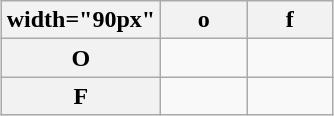<table class="wikitable" style="margin-left: auto; margin-right: auto; border: none;">
<tr>
<th>width="90px" </th>
<th width="50px">o</th>
<th width="50px">f</th>
</tr>
<tr>
<th>O</th>
<td></td>
<td></td>
</tr>
<tr>
<th>F</th>
<td></td>
<td></td>
</tr>
</table>
